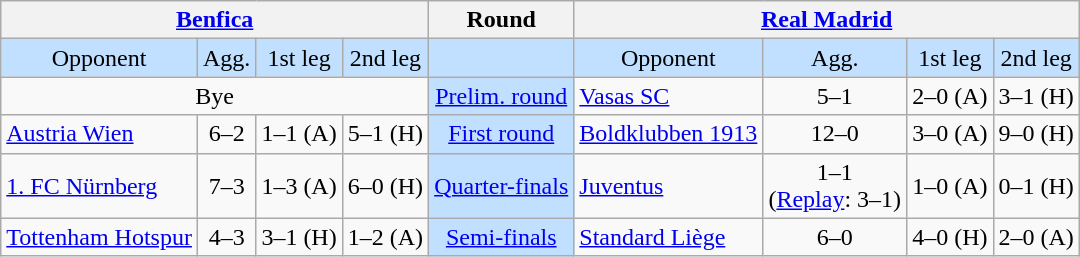<table class="wikitable" style="text-align:center">
<tr>
<th colspan="4"> <a href='#'>Benfica</a></th>
<th>Round</th>
<th colspan="4"> <a href='#'>Real Madrid</a></th>
</tr>
<tr style="background:#c1e0ff">
<td>Opponent</td>
<td>Agg.</td>
<td>1st leg</td>
<td>2nd leg</td>
<td></td>
<td>Opponent</td>
<td>Agg.</td>
<td>1st leg</td>
<td>2nd leg</td>
</tr>
<tr>
<td colspan="4">Bye</td>
<td style="background:#c1e0ff"><a href='#'>Prelim. round</a></td>
<td align=left> <a href='#'>Vasas SC</a></td>
<td>5–1</td>
<td>2–0 (A)</td>
<td>3–1 (H)</td>
</tr>
<tr>
<td align=left> <a href='#'>Austria Wien</a></td>
<td>6–2</td>
<td>1–1 (A)</td>
<td>5–1 (H)</td>
<td style="background:#c1e0ff"><a href='#'>First round</a></td>
<td align=left> <a href='#'>Boldklubben 1913</a></td>
<td>12–0</td>
<td>3–0 (A)</td>
<td>9–0 (H)</td>
</tr>
<tr>
<td align=left> <a href='#'>1. FC Nürnberg</a></td>
<td>7–3</td>
<td>1–3 (A)</td>
<td>6–0 (H)</td>
<td style="background:#c1e0ff"><a href='#'>Quarter-finals</a></td>
<td align=left> <a href='#'>Juventus</a></td>
<td>1–1<br>(<a href='#'>Replay</a>: 3–1)</td>
<td>1–0 (A)</td>
<td>0–1 (H)</td>
</tr>
<tr>
<td align=left> <a href='#'>Tottenham Hotspur</a></td>
<td>4–3</td>
<td>3–1 (H)</td>
<td>1–2 (A)</td>
<td style="background:#c1e0ff"><a href='#'>Semi-finals</a></td>
<td align=left> <a href='#'>Standard Liège</a></td>
<td>6–0</td>
<td>4–0 (H)</td>
<td>2–0 (A)</td>
</tr>
</table>
